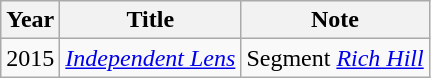<table class="wikitable">
<tr>
<th>Year</th>
<th>Title</th>
<th>Note</th>
</tr>
<tr>
<td>2015</td>
<td><em><a href='#'>Independent Lens</a></em></td>
<td>Segment <em><a href='#'>Rich Hill</a></em></td>
</tr>
</table>
